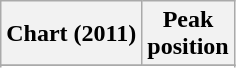<table class="wikitable sortable">
<tr>
<th>Chart (2011)</th>
<th>Peak<br>position</th>
</tr>
<tr>
</tr>
<tr>
</tr>
<tr>
</tr>
<tr>
</tr>
<tr>
</tr>
<tr>
</tr>
</table>
